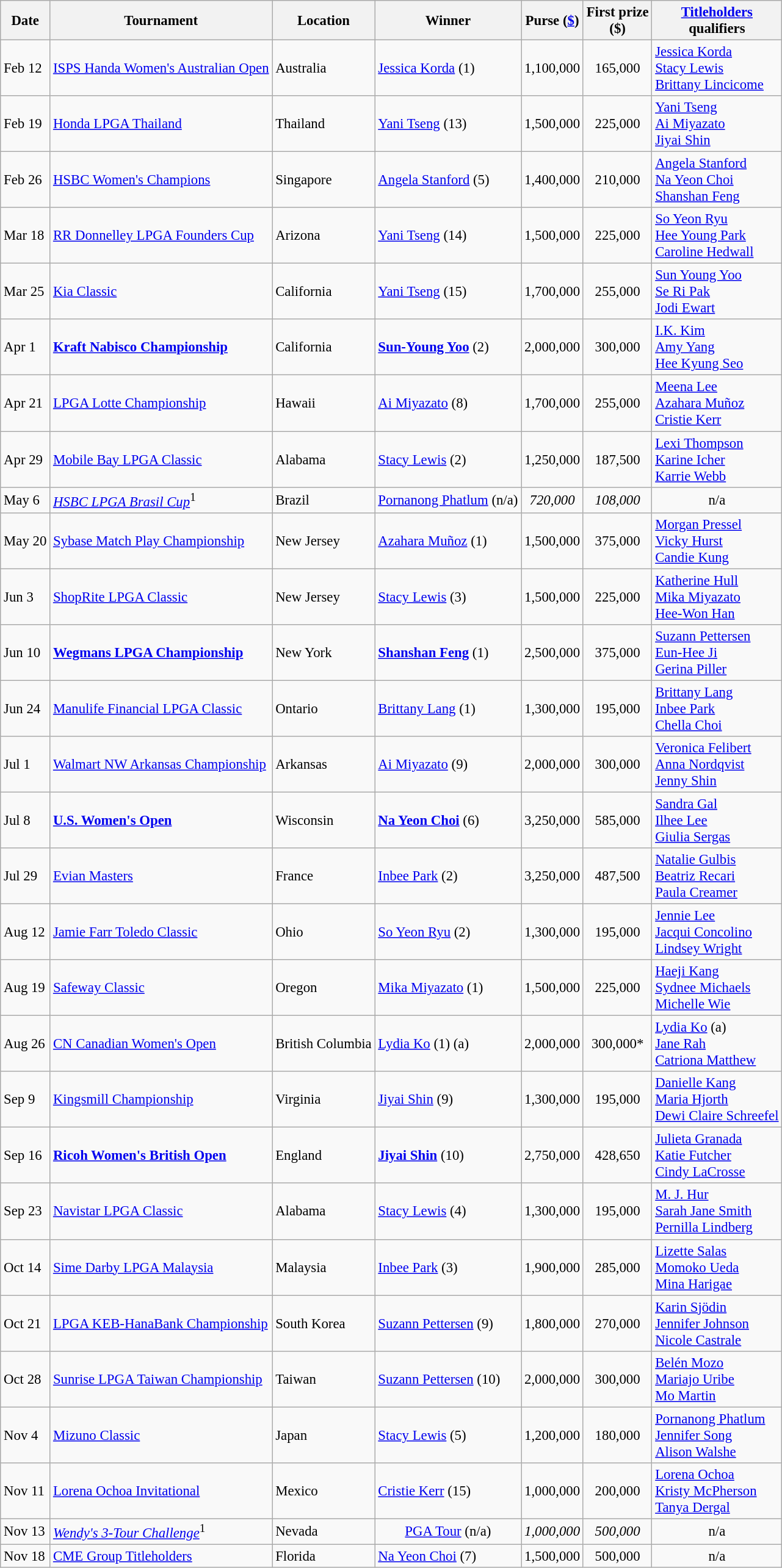<table class="wikitable sortable" style="font-size:95%;">
<tr>
<th>Date</th>
<th>Tournament</th>
<th>Location</th>
<th>Winner</th>
<th>Purse (<a href='#'>$</a>)</th>
<th>First prize<br>($)</th>
<th><a href='#'>Titleholders</a><br>qualifiers</th>
</tr>
<tr>
<td>Feb 12</td>
<td><a href='#'>ISPS Handa Women's Australian Open</a></td>
<td>Australia</td>
<td> <a href='#'>Jessica Korda</a> (1)</td>
<td align=center>1,100,000</td>
<td align=center>165,000</td>
<td> <a href='#'>Jessica Korda</a> <br>  <a href='#'>Stacy Lewis</a> <br>  <a href='#'>Brittany Lincicome</a></td>
</tr>
<tr>
<td>Feb 19</td>
<td><a href='#'>Honda LPGA Thailand</a></td>
<td>Thailand</td>
<td> <a href='#'>Yani Tseng</a> (13)</td>
<td align=center>1,500,000</td>
<td align=center>225,000</td>
<td> <a href='#'>Yani Tseng</a> <br>  <a href='#'>Ai Miyazato</a> <br>  <a href='#'>Jiyai Shin</a></td>
</tr>
<tr>
<td>Feb 26</td>
<td><a href='#'>HSBC Women's Champions</a></td>
<td>Singapore</td>
<td> <a href='#'>Angela Stanford</a> (5)</td>
<td align=center>1,400,000</td>
<td align=center>210,000</td>
<td> <a href='#'>Angela Stanford</a> <br>  <a href='#'>Na Yeon Choi</a> <br>  <a href='#'>Shanshan Feng</a></td>
</tr>
<tr>
<td>Mar 18</td>
<td><a href='#'>RR Donnelley LPGA Founders Cup</a></td>
<td>Arizona</td>
<td> <a href='#'>Yani Tseng</a> (14)</td>
<td align=center>1,500,000</td>
<td align=center>225,000</td>
<td> <a href='#'>So Yeon Ryu</a> <br>  <a href='#'>Hee Young Park</a> <br>  <a href='#'>Caroline Hedwall</a></td>
</tr>
<tr>
<td>Mar 25</td>
<td><a href='#'>Kia Classic</a></td>
<td>California</td>
<td> <a href='#'>Yani Tseng</a> (15)</td>
<td align=center>1,700,000</td>
<td align=center>255,000</td>
<td> <a href='#'>Sun Young Yoo</a> <br>  <a href='#'>Se Ri Pak</a> <br>  <a href='#'>Jodi Ewart</a></td>
</tr>
<tr>
<td>Apr 1</td>
<td><strong><a href='#'>Kraft Nabisco Championship</a></strong></td>
<td>California</td>
<td> <strong><a href='#'>Sun-Young Yoo</a></strong> (2)</td>
<td align=center>2,000,000</td>
<td align=center>300,000</td>
<td> <a href='#'>I.K. Kim</a> <br>  <a href='#'>Amy Yang</a> <br>  <a href='#'>Hee Kyung Seo</a></td>
</tr>
<tr>
<td>Apr 21</td>
<td><a href='#'>LPGA Lotte Championship</a></td>
<td>Hawaii</td>
<td> <a href='#'>Ai Miyazato</a> (8)</td>
<td align=center>1,700,000</td>
<td align=center>255,000</td>
<td> <a href='#'>Meena Lee</a> <br>  <a href='#'>Azahara Muñoz</a> <br>  <a href='#'>Cristie Kerr</a></td>
</tr>
<tr>
<td>Apr 29</td>
<td><a href='#'>Mobile Bay LPGA Classic</a></td>
<td>Alabama</td>
<td> <a href='#'>Stacy Lewis</a> (2)</td>
<td align=center>1,250,000</td>
<td align=center>187,500</td>
<td> <a href='#'>Lexi Thompson</a> <br>  <a href='#'>Karine Icher</a> <br>  <a href='#'>Karrie Webb</a></td>
</tr>
<tr>
<td>May 6</td>
<td><em><a href='#'>HSBC LPGA Brasil Cup</a></em><sup>1</sup></td>
<td>Brazil</td>
<td> <a href='#'>Pornanong Phatlum</a> (n/a)</td>
<td align=center><em>720,000</em></td>
<td align=center><em>108,000</em></td>
<td align=center>n/a</td>
</tr>
<tr>
<td>May 20</td>
<td><a href='#'>Sybase Match Play Championship</a></td>
<td>New Jersey</td>
<td> <a href='#'>Azahara Muñoz</a> (1)</td>
<td align=center>1,500,000</td>
<td align=center>375,000</td>
<td> <a href='#'>Morgan Pressel</a><br>  <a href='#'>Vicky Hurst</a><br>  <a href='#'>Candie Kung</a></td>
</tr>
<tr>
<td>Jun 3</td>
<td><a href='#'>ShopRite LPGA Classic</a></td>
<td>New Jersey</td>
<td> <a href='#'>Stacy Lewis</a> (3)</td>
<td align=center>1,500,000</td>
<td align=center>225,000</td>
<td> <a href='#'>Katherine Hull</a><br>  <a href='#'>Mika Miyazato</a><br>  <a href='#'>Hee-Won Han</a></td>
</tr>
<tr>
<td>Jun 10</td>
<td><strong><a href='#'>Wegmans LPGA Championship</a></strong></td>
<td>New York</td>
<td> <strong><a href='#'>Shanshan Feng</a></strong> (1)</td>
<td align=center>2,500,000</td>
<td align=center>375,000</td>
<td> <a href='#'>Suzann Pettersen</a><br>  <a href='#'>Eun-Hee Ji</a><br>  <a href='#'>Gerina Piller</a></td>
</tr>
<tr>
<td>Jun 24</td>
<td><a href='#'>Manulife Financial LPGA Classic</a></td>
<td>Ontario</td>
<td> <a href='#'>Brittany Lang</a> (1)</td>
<td align=center>1,300,000</td>
<td align=center>195,000</td>
<td> <a href='#'>Brittany Lang</a><br>  <a href='#'>Inbee Park</a><br>  <a href='#'>Chella Choi</a></td>
</tr>
<tr>
<td>Jul 1</td>
<td><a href='#'>Walmart NW Arkansas Championship</a></td>
<td>Arkansas</td>
<td> <a href='#'>Ai Miyazato</a> (9)</td>
<td align=center>2,000,000</td>
<td align=center>300,000</td>
<td> <a href='#'>Veronica Felibert</a><br>  <a href='#'>Anna Nordqvist</a><br>  <a href='#'>Jenny Shin</a></td>
</tr>
<tr>
<td>Jul 8</td>
<td><strong><a href='#'>U.S. Women's Open</a></strong></td>
<td>Wisconsin</td>
<td> <strong><a href='#'>Na Yeon Choi</a></strong> (6)</td>
<td align=center>3,250,000</td>
<td align=center>585,000</td>
<td> <a href='#'>Sandra Gal</a><br>  <a href='#'>Ilhee Lee</a><br>  <a href='#'>Giulia Sergas</a></td>
</tr>
<tr>
<td>Jul 29</td>
<td><a href='#'>Evian Masters</a></td>
<td>France</td>
<td> <a href='#'>Inbee Park</a> (2)</td>
<td align=center>3,250,000</td>
<td align=center>487,500</td>
<td> <a href='#'>Natalie Gulbis</a> <br>  <a href='#'>Beatriz Recari</a> <br>  <a href='#'>Paula Creamer</a></td>
</tr>
<tr>
<td>Aug 12</td>
<td><a href='#'>Jamie Farr Toledo Classic</a></td>
<td>Ohio</td>
<td> <a href='#'>So Yeon Ryu</a> (2)</td>
<td align=center>1,300,000</td>
<td align=center>195,000</td>
<td> <a href='#'>Jennie Lee</a> <br>  <a href='#'>Jacqui Concolino</a> <br>  <a href='#'>Lindsey Wright</a></td>
</tr>
<tr>
<td>Aug 19</td>
<td><a href='#'>Safeway Classic</a></td>
<td>Oregon</td>
<td> <a href='#'>Mika Miyazato</a> (1)</td>
<td align=center>1,500,000</td>
<td align=center>225,000</td>
<td> <a href='#'>Haeji Kang</a> <br>  <a href='#'>Sydnee Michaels</a> <br>  <a href='#'>Michelle Wie</a></td>
</tr>
<tr>
<td>Aug 26</td>
<td><a href='#'>CN Canadian Women's Open</a></td>
<td>British Columbia</td>
<td> <a href='#'>Lydia Ko</a> (1) (a)</td>
<td align=center>2,000,000</td>
<td align=center>300,000*</td>
<td> <a href='#'>Lydia Ko</a> (a) <br>  <a href='#'>Jane Rah</a> <br>  <a href='#'>Catriona Matthew</a></td>
</tr>
<tr>
<td>Sep 9</td>
<td><a href='#'>Kingsmill Championship</a></td>
<td>Virginia</td>
<td> <a href='#'>Jiyai Shin</a> (9)</td>
<td align=center>1,300,000</td>
<td align=center>195,000</td>
<td> <a href='#'>Danielle Kang</a><br>  <a href='#'>Maria Hjorth</a><br> <a href='#'>Dewi Claire Schreefel</a></td>
</tr>
<tr>
<td>Sep 16</td>
<td><strong><a href='#'>Ricoh Women's British Open</a></strong></td>
<td>England</td>
<td> <strong><a href='#'>Jiyai Shin</a></strong> (10)</td>
<td align=center>2,750,000</td>
<td align=center>428,650</td>
<td> <a href='#'>Julieta Granada</a><br>  <a href='#'>Katie Futcher</a><br> <a href='#'>Cindy LaCrosse</a></td>
</tr>
<tr>
<td>Sep 23</td>
<td><a href='#'>Navistar LPGA Classic</a></td>
<td>Alabama</td>
<td> <a href='#'>Stacy Lewis</a> (4)</td>
<td align=center>1,300,000</td>
<td align=center>195,000</td>
<td> <a href='#'>M. J. Hur</a><br>  <a href='#'>Sarah Jane Smith</a><br> <a href='#'>Pernilla Lindberg</a></td>
</tr>
<tr>
<td>Oct 14</td>
<td><a href='#'>Sime Darby LPGA Malaysia</a></td>
<td>Malaysia</td>
<td> <a href='#'>Inbee Park</a> (3)</td>
<td align=center>1,900,000</td>
<td align=center>285,000</td>
<td> <a href='#'>Lizette Salas</a><br>  <a href='#'>Momoko Ueda</a><br> <a href='#'>Mina Harigae</a></td>
</tr>
<tr>
<td>Oct 21</td>
<td><a href='#'>LPGA KEB-HanaBank Championship</a></td>
<td>South Korea</td>
<td> <a href='#'>Suzann Pettersen</a> (9)</td>
<td align=center>1,800,000</td>
<td align=center>270,000</td>
<td> <a href='#'>Karin Sjödin</a><br>  <a href='#'>Jennifer Johnson</a><br> <a href='#'>Nicole Castrale</a></td>
</tr>
<tr>
<td>Oct 28</td>
<td><a href='#'>Sunrise LPGA Taiwan Championship</a></td>
<td>Taiwan</td>
<td> <a href='#'>Suzann Pettersen</a> (10)</td>
<td align=center>2,000,000</td>
<td align=center>300,000</td>
<td> <a href='#'>Belén Mozo</a><br> <a href='#'>Mariajo Uribe</a><br> <a href='#'>Mo Martin</a></td>
</tr>
<tr>
<td>Nov 4</td>
<td><a href='#'>Mizuno Classic</a></td>
<td>Japan</td>
<td> <a href='#'>Stacy Lewis</a> (5)</td>
<td align=center>1,200,000</td>
<td align=center>180,000</td>
<td> <a href='#'>Pornanong Phatlum</a><br> <a href='#'>Jennifer Song</a><br> <a href='#'>Alison Walshe</a></td>
</tr>
<tr>
<td>Nov 11</td>
<td><a href='#'>Lorena Ochoa Invitational</a></td>
<td>Mexico</td>
<td> <a href='#'>Cristie Kerr</a> (15)</td>
<td align=center>1,000,000</td>
<td align=center>200,000</td>
<td> <a href='#'>Lorena Ochoa</a><br> <a href='#'>Kristy McPherson</a><br> <a href='#'>Tanya Dergal</a></td>
</tr>
<tr>
<td>Nov 13</td>
<td><em><a href='#'>Wendy's 3-Tour Challenge</a></em><sup>1</sup></td>
<td>Nevada</td>
<td align=center><a href='#'>PGA Tour</a> (n/a)</td>
<td align=center><em>1,000,000</em></td>
<td align=center><em>500,000</em></td>
<td align=center>n/a</td>
</tr>
<tr>
<td>Nov 18</td>
<td><a href='#'>CME Group Titleholders</a></td>
<td>Florida</td>
<td> <a href='#'>Na Yeon Choi</a> (7)</td>
<td align=center>1,500,000</td>
<td align=center>500,000</td>
<td align=center>n/a</td>
</tr>
</table>
